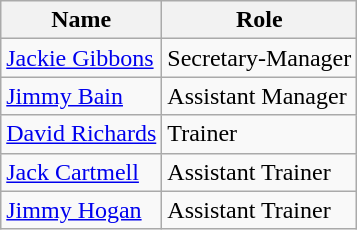<table class="wikitable">
<tr>
<th>Name</th>
<th>Role</th>
</tr>
<tr>
<td> <a href='#'>Jackie Gibbons</a></td>
<td>Secretary-Manager</td>
</tr>
<tr>
<td> <a href='#'>Jimmy Bain</a></td>
<td>Assistant Manager</td>
</tr>
<tr>
<td> <a href='#'>David Richards</a></td>
<td>Trainer</td>
</tr>
<tr>
<td> <a href='#'>Jack Cartmell</a></td>
<td>Assistant Trainer</td>
</tr>
<tr>
<td> <a href='#'>Jimmy Hogan</a></td>
<td>Assistant Trainer</td>
</tr>
</table>
